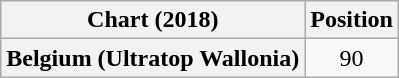<table class="wikitable plainrowheaders" style="text-align:center">
<tr>
<th scope="col">Chart (2018)</th>
<th scope="col">Position</th>
</tr>
<tr>
<th scope="row">Belgium (Ultratop Wallonia)</th>
<td>90</td>
</tr>
</table>
